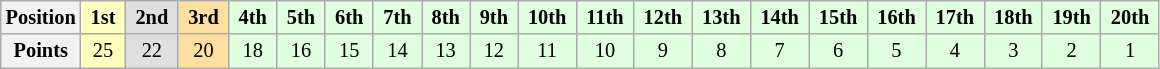<table class="wikitable" style="font-size:85%; text-align:center">
<tr>
<th>Position</th>
<td style="background:#ffffbf;"> <strong>1st</strong> </td>
<td style="background:#dfdfdf;"> <strong>2nd</strong> </td>
<td style="background:#ffdf9f;"> <strong>3rd</strong> </td>
<td style="background:#dfffdf;"> <strong>4th</strong> </td>
<td style="background:#dfffdf;"> <strong>5th</strong> </td>
<td style="background:#dfffdf;"> <strong>6th</strong> </td>
<td style="background:#dfffdf;"> <strong>7th</strong> </td>
<td style="background:#dfffdf;"> <strong>8th</strong> </td>
<td style="background:#dfffdf;"> <strong>9th</strong> </td>
<td style="background:#dfffdf;"> <strong>10th</strong> </td>
<td style="background:#dfffdf;"> <strong>11th</strong> </td>
<td style="background:#dfffdf;"> <strong>12th</strong> </td>
<td style="background:#dfffdf;"> <strong>13th</strong> </td>
<td style="background:#dfffdf;"> <strong>14th</strong> </td>
<td style="background:#dfffdf;"> <strong>15th</strong> </td>
<td style="background:#dfffdf;"> <strong>16th</strong> </td>
<td style="background:#dfffdf;"> <strong>17th</strong> </td>
<td style="background:#dfffdf;"> <strong>18th</strong> </td>
<td style="background:#dfffdf;"> <strong>19th</strong> </td>
<td style="background:#dfffdf;"> <strong>20th</strong> </td>
</tr>
<tr>
<th>Points</th>
<td style="background:#ffffbf;">25</td>
<td style="background:#dfdfdf;">22</td>
<td style="background:#ffdf9f;">20</td>
<td style="background:#dfffdf;">18</td>
<td style="background:#dfffdf;">16</td>
<td style="background:#dfffdf;">15</td>
<td style="background:#dfffdf;">14</td>
<td style="background:#dfffdf;">13</td>
<td style="background:#dfffdf;">12</td>
<td style="background:#dfffdf;">11</td>
<td style="background:#dfffdf;">10</td>
<td style="background:#dfffdf;">9</td>
<td style="background:#dfffdf;">8</td>
<td style="background:#dfffdf;">7</td>
<td style="background:#dfffdf;">6</td>
<td style="background:#dfffdf;">5</td>
<td style="background:#dfffdf;">4</td>
<td style="background:#dfffdf;">3</td>
<td style="background:#dfffdf;">2</td>
<td style="background:#dfffdf;">1</td>
</tr>
</table>
